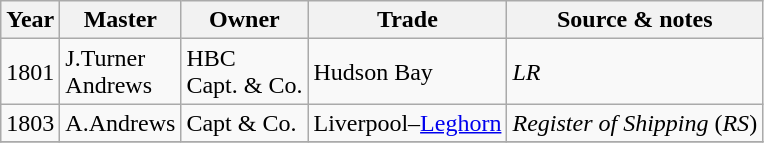<table class=" wikitable">
<tr>
<th>Year</th>
<th>Master</th>
<th>Owner</th>
<th>Trade</th>
<th>Source & notes</th>
</tr>
<tr>
<td>1801</td>
<td>J.Turner<br>Andrews</td>
<td>HBC<br>Capt.  & Co.</td>
<td>Hudson Bay</td>
<td><em>LR</em></td>
</tr>
<tr>
<td>1803</td>
<td>A.Andrews</td>
<td>Capt & Co.</td>
<td>Liverpool–<a href='#'>Leghorn</a></td>
<td><em>Register of Shipping</em> (<em>RS</em>)</td>
</tr>
<tr>
</tr>
</table>
